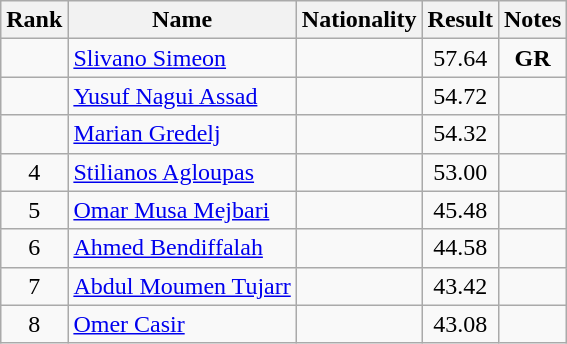<table class="wikitable sortable" style="text-align:center">
<tr>
<th>Rank</th>
<th>Name</th>
<th>Nationality</th>
<th>Result</th>
<th>Notes</th>
</tr>
<tr>
<td></td>
<td align=left><a href='#'>Slivano Simeon</a></td>
<td align=left></td>
<td>57.64</td>
<td><strong>GR</strong></td>
</tr>
<tr>
<td></td>
<td align=left><a href='#'>Yusuf Nagui Assad</a></td>
<td align=left></td>
<td>54.72</td>
<td></td>
</tr>
<tr>
<td></td>
<td align=left><a href='#'>Marian Gredelj</a></td>
<td align=left></td>
<td>54.32</td>
<td></td>
</tr>
<tr>
<td>4</td>
<td align=left><a href='#'>Stilianos Agloupas</a></td>
<td align=left></td>
<td>53.00</td>
<td></td>
</tr>
<tr>
<td>5</td>
<td align=left><a href='#'>Omar Musa Mejbari</a></td>
<td align=left></td>
<td>45.48</td>
<td></td>
</tr>
<tr>
<td>6</td>
<td align=left><a href='#'>Ahmed Bendiffalah</a></td>
<td align=left></td>
<td>44.58</td>
<td></td>
</tr>
<tr>
<td>7</td>
<td align=left><a href='#'>Abdul Moumen Tujarr</a></td>
<td align=left></td>
<td>43.42</td>
<td></td>
</tr>
<tr>
<td>8</td>
<td align=left><a href='#'>Omer Casir</a></td>
<td align=left></td>
<td>43.08</td>
<td></td>
</tr>
</table>
